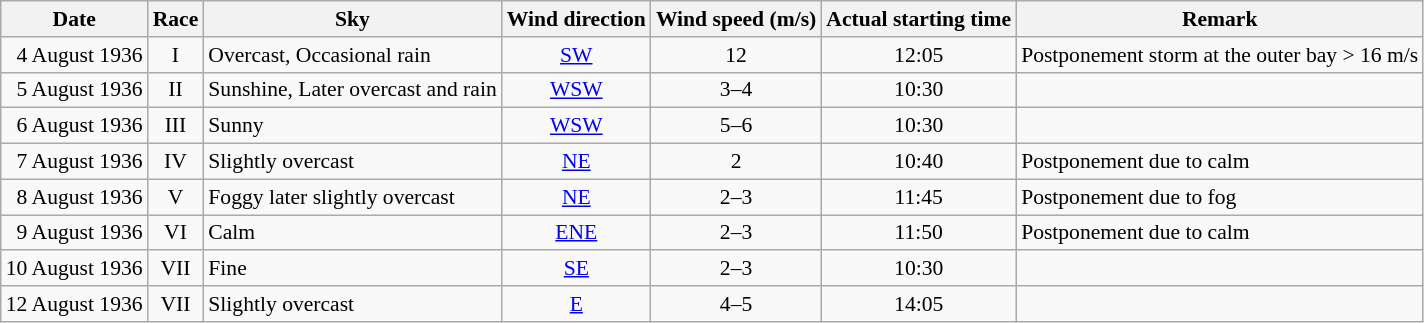<table class="wikitable" style="text-align:right; font-size:90%">
<tr>
<th>Date</th>
<th>Race</th>
<th>Sky</th>
<th>Wind direction</th>
<th>Wind speed (m/s)</th>
<th>Actual starting time</th>
<th>Remark</th>
</tr>
<tr>
<td>4 August 1936</td>
<td align=center>I</td>
<td align=left>Overcast, Occasional rain</td>
<td align=center><a href='#'>SW</a></td>
<td align=center>12</td>
<td align=center>12:05</td>
<td align=left>Postponement storm at the outer bay > 16 m/s</td>
</tr>
<tr>
<td>5 August 1936</td>
<td align=center>II</td>
<td align=left>Sunshine, Later overcast and rain</td>
<td align=center><a href='#'>WSW</a></td>
<td align=center>3–4</td>
<td align=center>10:30</td>
<td></td>
</tr>
<tr>
<td>6 August 1936</td>
<td align=center>III</td>
<td align=left>Sunny</td>
<td align=center><a href='#'>WSW</a></td>
<td align=center>5–6</td>
<td align=center>10:30</td>
<td></td>
</tr>
<tr>
<td>7 August 1936</td>
<td align=center>IV</td>
<td align=left>Slightly overcast</td>
<td align=center><a href='#'>NE</a></td>
<td align=center>2</td>
<td align=center>10:40</td>
<td align=left>Postponement due to calm</td>
</tr>
<tr>
<td>8 August 1936</td>
<td align=center>V</td>
<td align=left>Foggy later slightly overcast</td>
<td align=center><a href='#'>NE</a></td>
<td align=center>2–3</td>
<td align=center>11:45</td>
<td align=left>Postponement due to fog</td>
</tr>
<tr>
<td>9 August 1936</td>
<td align=center>VI</td>
<td align=left>Calm</td>
<td align=center><a href='#'>ENE</a></td>
<td align=center>2–3</td>
<td align=center>11:50</td>
<td align=left>Postponement due to calm</td>
</tr>
<tr>
<td>10 August 1936</td>
<td align=center>VII</td>
<td align=left>Fine</td>
<td align=center><a href='#'>SE</a></td>
<td align=center>2–3</td>
<td align=center>10:30</td>
<td></td>
</tr>
<tr>
<td>12 August 1936</td>
<td align=center>VII</td>
<td align=left>Slightly overcast</td>
<td align=center><a href='#'>E</a></td>
<td align=center>4–5</td>
<td align=center>14:05</td>
<td></td>
</tr>
</table>
